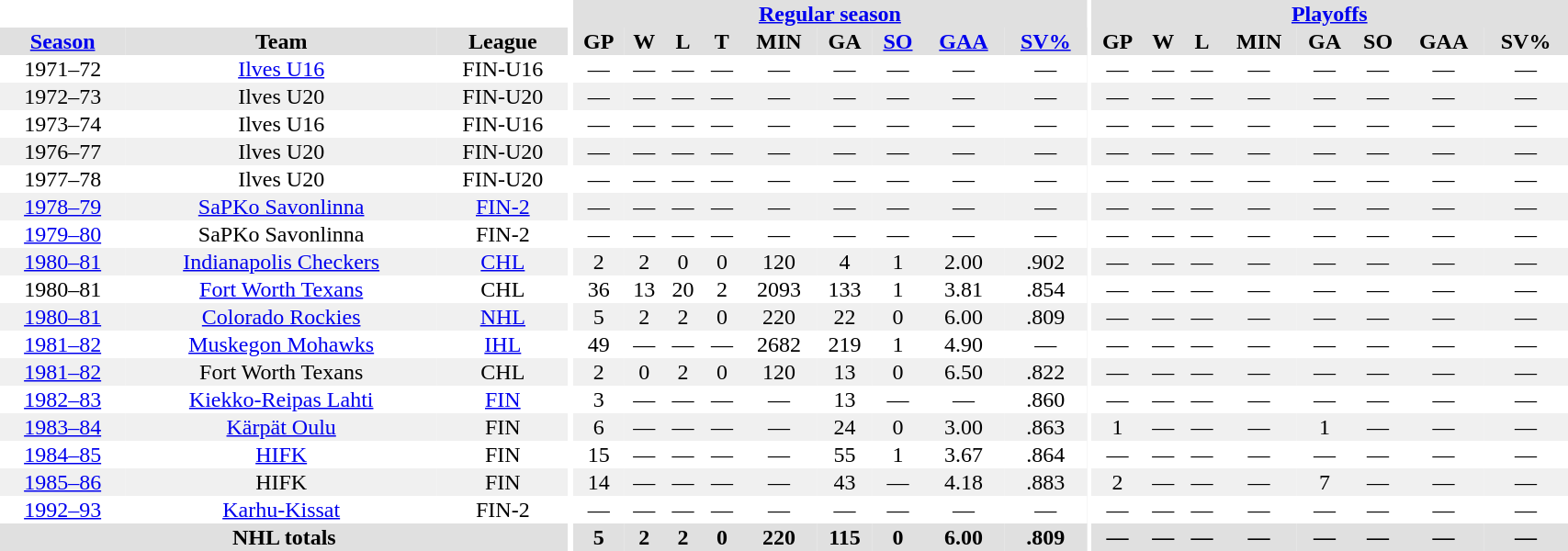<table border="0" cellpadding="1" cellspacing="0" style="width:90%; text-align:center;">
<tr bgcolor="#e0e0e0">
<th colspan="3" bgcolor="#ffffff"></th>
<th rowspan="99" bgcolor="#ffffff"></th>
<th colspan="9" bgcolor="#e0e0e0"><a href='#'>Regular season</a></th>
<th rowspan="99" bgcolor="#ffffff"></th>
<th colspan="8" bgcolor="#e0e0e0"><a href='#'>Playoffs</a></th>
</tr>
<tr bgcolor="#e0e0e0">
<th><a href='#'>Season</a></th>
<th>Team</th>
<th>League</th>
<th>GP</th>
<th>W</th>
<th>L</th>
<th>T</th>
<th>MIN</th>
<th>GA</th>
<th><a href='#'>SO</a></th>
<th><a href='#'>GAA</a></th>
<th><a href='#'>SV%</a></th>
<th>GP</th>
<th>W</th>
<th>L</th>
<th>MIN</th>
<th>GA</th>
<th>SO</th>
<th>GAA</th>
<th>SV%</th>
</tr>
<tr>
<td>1971–72</td>
<td><a href='#'>Ilves U16</a></td>
<td>FIN-U16</td>
<td>—</td>
<td>—</td>
<td>—</td>
<td>—</td>
<td>—</td>
<td>—</td>
<td>—</td>
<td>—</td>
<td>—</td>
<td>—</td>
<td>—</td>
<td>—</td>
<td>—</td>
<td>—</td>
<td>—</td>
<td>—</td>
<td>—</td>
</tr>
<tr bgcolor="#f0f0f0">
<td>1972–73</td>
<td>Ilves U20</td>
<td>FIN-U20</td>
<td>—</td>
<td>—</td>
<td>—</td>
<td>—</td>
<td>—</td>
<td>—</td>
<td>—</td>
<td>—</td>
<td>—</td>
<td>—</td>
<td>—</td>
<td>—</td>
<td>—</td>
<td>—</td>
<td>—</td>
<td>—</td>
<td>—</td>
</tr>
<tr>
<td>1973–74</td>
<td>Ilves U16</td>
<td>FIN-U16</td>
<td>—</td>
<td>—</td>
<td>—</td>
<td>—</td>
<td>—</td>
<td>—</td>
<td>—</td>
<td>—</td>
<td>—</td>
<td>—</td>
<td>—</td>
<td>—</td>
<td>—</td>
<td>—</td>
<td>—</td>
<td>—</td>
<td>—</td>
</tr>
<tr bgcolor="#f0f0f0">
<td>1976–77</td>
<td>Ilves U20</td>
<td>FIN-U20</td>
<td>—</td>
<td>—</td>
<td>—</td>
<td>—</td>
<td>—</td>
<td>—</td>
<td>—</td>
<td>—</td>
<td>—</td>
<td>—</td>
<td>—</td>
<td>—</td>
<td>—</td>
<td>—</td>
<td>—</td>
<td>—</td>
<td>—</td>
</tr>
<tr>
<td>1977–78</td>
<td>Ilves U20</td>
<td>FIN-U20</td>
<td>—</td>
<td>—</td>
<td>—</td>
<td>—</td>
<td>—</td>
<td>—</td>
<td>—</td>
<td>—</td>
<td>—</td>
<td>—</td>
<td>—</td>
<td>—</td>
<td>—</td>
<td>—</td>
<td>—</td>
<td>—</td>
<td>—</td>
</tr>
<tr bgcolor="#f0f0f0">
<td><a href='#'>1978–79</a></td>
<td><a href='#'>SaPKo Savonlinna</a></td>
<td><a href='#'>FIN-2</a></td>
<td>—</td>
<td>—</td>
<td>—</td>
<td>—</td>
<td>—</td>
<td>—</td>
<td>—</td>
<td>—</td>
<td>—</td>
<td>—</td>
<td>—</td>
<td>—</td>
<td>—</td>
<td>—</td>
<td>—</td>
<td>—</td>
<td>—</td>
</tr>
<tr>
<td><a href='#'>1979–80</a></td>
<td>SaPKo Savonlinna</td>
<td>FIN-2</td>
<td>—</td>
<td>—</td>
<td>—</td>
<td>—</td>
<td>—</td>
<td>—</td>
<td>—</td>
<td>—</td>
<td>—</td>
<td>—</td>
<td>—</td>
<td>—</td>
<td>—</td>
<td>—</td>
<td>—</td>
<td>—</td>
<td>—</td>
</tr>
<tr bgcolor="#f0f0f0">
<td><a href='#'>1980–81</a></td>
<td><a href='#'>Indianapolis Checkers</a></td>
<td><a href='#'>CHL</a></td>
<td>2</td>
<td>2</td>
<td>0</td>
<td>0</td>
<td>120</td>
<td>4</td>
<td>1</td>
<td>2.00</td>
<td>.902</td>
<td>—</td>
<td>—</td>
<td>—</td>
<td>—</td>
<td>—</td>
<td>—</td>
<td>—</td>
<td>—</td>
</tr>
<tr>
<td>1980–81</td>
<td><a href='#'>Fort Worth Texans</a></td>
<td>CHL</td>
<td>36</td>
<td>13</td>
<td>20</td>
<td>2</td>
<td>2093</td>
<td>133</td>
<td>1</td>
<td>3.81</td>
<td>.854</td>
<td>—</td>
<td>—</td>
<td>—</td>
<td>—</td>
<td>—</td>
<td>—</td>
<td>—</td>
<td>—</td>
</tr>
<tr bgcolor="#f0f0f0">
<td><a href='#'>1980–81</a></td>
<td><a href='#'>Colorado Rockies</a></td>
<td><a href='#'>NHL</a></td>
<td>5</td>
<td>2</td>
<td>2</td>
<td>0</td>
<td>220</td>
<td>22</td>
<td>0</td>
<td>6.00</td>
<td>.809</td>
<td>—</td>
<td>—</td>
<td>—</td>
<td>—</td>
<td>—</td>
<td>—</td>
<td>—</td>
<td>—</td>
</tr>
<tr>
<td><a href='#'>1981–82</a></td>
<td><a href='#'>Muskegon Mohawks</a></td>
<td><a href='#'>IHL</a></td>
<td>49</td>
<td>—</td>
<td>—</td>
<td>—</td>
<td>2682</td>
<td>219</td>
<td>1</td>
<td>4.90</td>
<td>—</td>
<td>—</td>
<td>—</td>
<td>—</td>
<td>—</td>
<td>—</td>
<td>—</td>
<td>—</td>
<td>—</td>
</tr>
<tr bgcolor="#f0f0f0">
<td><a href='#'>1981–82</a></td>
<td>Fort Worth Texans</td>
<td>CHL</td>
<td>2</td>
<td>0</td>
<td>2</td>
<td>0</td>
<td>120</td>
<td>13</td>
<td>0</td>
<td>6.50</td>
<td>.822</td>
<td>—</td>
<td>—</td>
<td>—</td>
<td>—</td>
<td>—</td>
<td>—</td>
<td>—</td>
<td>—</td>
</tr>
<tr>
<td><a href='#'>1982–83</a></td>
<td><a href='#'>Kiekko-Reipas Lahti</a></td>
<td><a href='#'>FIN</a></td>
<td>3</td>
<td>—</td>
<td>—</td>
<td>—</td>
<td>—</td>
<td>13</td>
<td>—</td>
<td>—</td>
<td>.860</td>
<td>—</td>
<td>—</td>
<td>—</td>
<td>—</td>
<td>—</td>
<td>—</td>
<td>—</td>
<td>—</td>
</tr>
<tr bgcolor="#f0f0f0">
<td><a href='#'>1983–84</a></td>
<td><a href='#'>Kärpät Oulu</a></td>
<td>FIN</td>
<td>6</td>
<td>—</td>
<td>—</td>
<td>—</td>
<td>—</td>
<td>24</td>
<td>0</td>
<td>3.00</td>
<td>.863</td>
<td>1</td>
<td>—</td>
<td>—</td>
<td>—</td>
<td>1</td>
<td>—</td>
<td>—</td>
<td>—</td>
</tr>
<tr>
<td><a href='#'>1984–85</a></td>
<td><a href='#'>HIFK</a></td>
<td>FIN</td>
<td>15</td>
<td>—</td>
<td>—</td>
<td>—</td>
<td>—</td>
<td>55</td>
<td>1</td>
<td>3.67</td>
<td>.864</td>
<td>—</td>
<td>—</td>
<td>—</td>
<td>—</td>
<td>—</td>
<td>—</td>
<td>—</td>
<td>—</td>
</tr>
<tr bgcolor="#f0f0f0">
<td><a href='#'>1985–86</a></td>
<td>HIFK</td>
<td>FIN</td>
<td>14</td>
<td>—</td>
<td>—</td>
<td>—</td>
<td>—</td>
<td>43</td>
<td>—</td>
<td>4.18</td>
<td>.883</td>
<td>2</td>
<td>—</td>
<td>—</td>
<td>—</td>
<td>7</td>
<td>—</td>
<td>—</td>
<td>—</td>
</tr>
<tr>
<td><a href='#'>1992–93</a></td>
<td><a href='#'>Karhu-Kissat</a></td>
<td>FIN-2</td>
<td>—</td>
<td>—</td>
<td>—</td>
<td>—</td>
<td>—</td>
<td>—</td>
<td>—</td>
<td>—</td>
<td>—</td>
<td>—</td>
<td>—</td>
<td>—</td>
<td>—</td>
<td>—</td>
<td>—</td>
<td>—</td>
<td>—</td>
</tr>
<tr bgcolor="#e0e0e0">
<th colspan=3>NHL totals</th>
<th>5</th>
<th>2</th>
<th>2</th>
<th>0</th>
<th>220</th>
<th>115</th>
<th>0</th>
<th>6.00</th>
<th>.809</th>
<th>—</th>
<th>—</th>
<th>—</th>
<th>—</th>
<th>—</th>
<th>—</th>
<th>—</th>
<th>—</th>
</tr>
</table>
